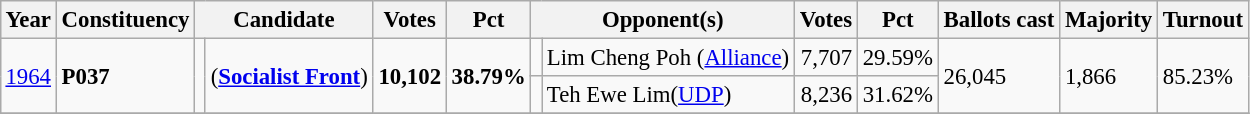<table class="wikitable" style="margin:0.5em ; font-size:95%">
<tr>
<th>Year</th>
<th>Constituency</th>
<th colspan=2>Candidate</th>
<th>Votes</th>
<th>Pct</th>
<th colspan=2>Opponent(s)</th>
<th>Votes</th>
<th>Pct</th>
<th>Ballots cast</th>
<th>Majority</th>
<th>Turnout</th>
</tr>
<tr>
<td rowspan="2"><a href='#'>1964</a></td>
<td rowspan="2"><strong>P037 </strong></td>
<td rowspan="2" ></td>
<td rowspan="2"> (<a href='#'><strong>Socialist Front</strong></a>)</td>
<td rowspan="2" align="right"><strong>10,102</strong></td>
<td rowspan=2><strong>38.79%</strong></td>
<td></td>
<td>Lim Cheng Poh (<a href='#'>Alliance</a>)</td>
<td align="right">7,707</td>
<td>29.59%</td>
<td rowspan="2">26,045</td>
<td rowspan="2">1,866</td>
<td rowspan="2">85.23%</td>
</tr>
<tr>
<td></td>
<td>Teh Ewe Lim(<a href='#'>UDP</a>)</td>
<td align="right">8,236</td>
<td align="right">31.62%</td>
</tr>
<tr>
</tr>
</table>
